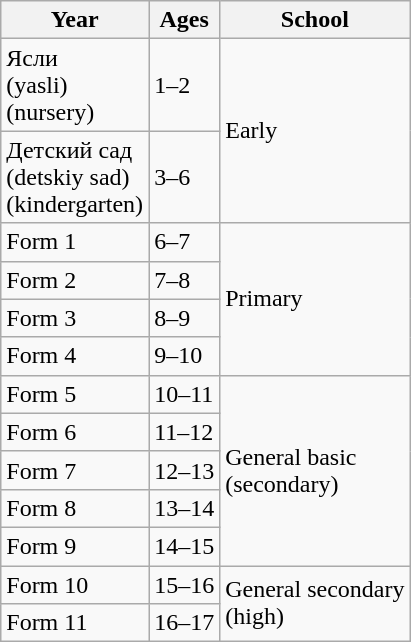<table class="wikitable">
<tr>
<th>Year</th>
<th>Ages</th>
<th>School</th>
</tr>
<tr>
<td>Ясли<br>(yasli)<br>(nursery)</td>
<td>1–2</td>
<td rowspan="2">Early</td>
</tr>
<tr>
<td>Детский сад<br>(detskiy sad)<br>(kindergarten)</td>
<td>3–6</td>
</tr>
<tr>
<td>Form 1</td>
<td>6–7</td>
<td rowspan="4">Primary</td>
</tr>
<tr>
<td>Form 2</td>
<td>7–8</td>
</tr>
<tr>
<td>Form 3</td>
<td>8–9</td>
</tr>
<tr>
<td>Form 4</td>
<td>9–10</td>
</tr>
<tr>
<td>Form 5</td>
<td>10–11</td>
<td rowspan="5">General basic<br>(secondary)</td>
</tr>
<tr>
<td>Form 6</td>
<td>11–12</td>
</tr>
<tr>
<td>Form 7</td>
<td>12–13</td>
</tr>
<tr>
<td>Form 8</td>
<td>13–14</td>
</tr>
<tr>
<td>Form 9</td>
<td>14–15</td>
</tr>
<tr>
<td>Form 10</td>
<td>15–16</td>
<td rowspan="2">General secondary<br>(high)</td>
</tr>
<tr>
<td>Form 11</td>
<td>16–17</td>
</tr>
</table>
